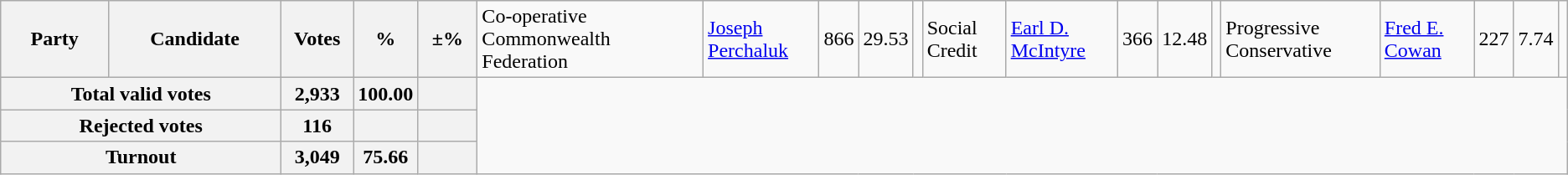<table class="wikitable">
<tr>
<th colspan=2 style="width: 130px">Party</th>
<th style="width: 130px">Candidate</th>
<th style="width: 50px">Votes</th>
<th style="width: 40px">%</th>
<th style="width: 40px">±%<br>
</th>
<td>Co-operative Commonwealth Federation</td>
<td><a href='#'>Joseph Perchaluk</a></td>
<td align="right">866</td>
<td align="right">29.53</td>
<td align="right"><br></td>
<td>Social Credit</td>
<td><a href='#'>Earl D. McIntyre</a></td>
<td align="right">366</td>
<td align="right">12.48</td>
<td align="right"><br></td>
<td>Progressive Conservative</td>
<td><a href='#'>Fred E. Cowan</a></td>
<td align="right">227</td>
<td align="right">7.74</td>
<td align="right"></td>
</tr>
<tr bgcolor="white">
<th align="right" colspan=3>Total valid votes</th>
<th align="right">2,933</th>
<th align="right">100.00</th>
<th align="right"></th>
</tr>
<tr bgcolor="white">
<th align="right" colspan=3>Rejected votes</th>
<th align="right">116</th>
<th align="right"></th>
<th align="right"></th>
</tr>
<tr bgcolor="white">
<th align="right" colspan=3>Turnout</th>
<th align="right">3,049</th>
<th align="right">75.66</th>
<th align="right"></th>
</tr>
</table>
